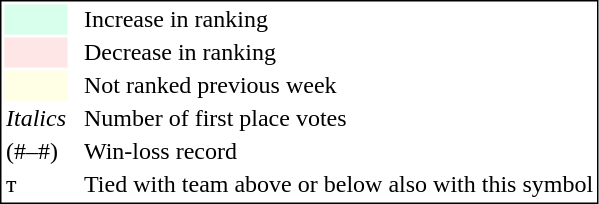<table style="border:1px solid black;">
<tr>
<td style="background:#D8FFEB; width:20px;"></td>
<td> </td>
<td>Increase in ranking</td>
</tr>
<tr>
<td style="background:#FFE6E6; width:20px;"></td>
<td> </td>
<td>Decrease in ranking</td>
</tr>
<tr>
<td style="background:#FFFFE6; width:20px;"></td>
<td> </td>
<td>Not ranked previous week</td>
</tr>
<tr>
<td><em>Italics</em></td>
<td> </td>
<td>Number of first place votes</td>
</tr>
<tr>
<td>(#–#)</td>
<td> </td>
<td>Win-loss record</td>
</tr>
<tr>
<td>т</td>
<td></td>
<td>Tied with team above or below also with this symbol</td>
</tr>
</table>
